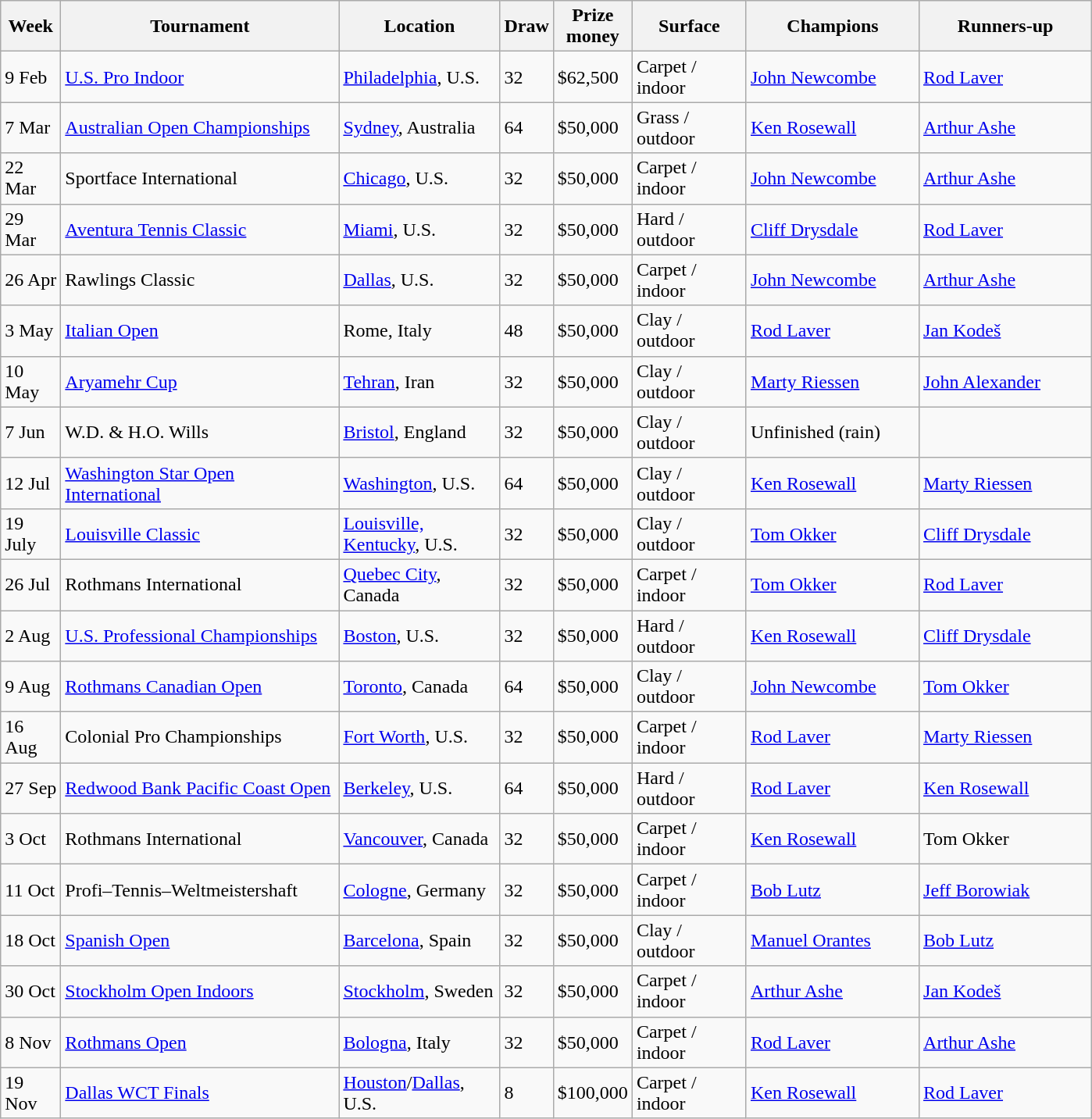<table class="sortable wikitable">
<tr>
<th style="width:44px">Week</th>
<th style="width:230px">Tournament</th>
<th style="width:130px">Location</th>
<th style="width:30px">Draw</th>
<th style="width:50px">Prize money</th>
<th style="width:90px">Surface</th>
<th style="width:140px">Champions</th>
<th style="width:140px">Runners-up</th>
</tr>
<tr>
<td>9 Feb</td>
<td><a href='#'>U.S. Pro Indoor</a></td>
<td><a href='#'>Philadelphia</a>, U.S.</td>
<td>32</td>
<td>$62,500</td>
<td>Carpet / indoor</td>
<td> <a href='#'>John Newcombe</a></td>
<td> <a href='#'>Rod Laver</a></td>
</tr>
<tr>
<td>7 Mar</td>
<td><a href='#'>Australian Open Championships</a></td>
<td><a href='#'>Sydney</a>, Australia</td>
<td>64</td>
<td>$50,000</td>
<td>Grass / outdoor</td>
<td> <a href='#'>Ken Rosewall</a></td>
<td> <a href='#'>Arthur Ashe</a></td>
</tr>
<tr>
<td>22 Mar</td>
<td>Sportface International</td>
<td><a href='#'>Chicago</a>, U.S.</td>
<td>32</td>
<td>$50,000</td>
<td>Carpet / indoor</td>
<td> <a href='#'>John Newcombe</a></td>
<td> <a href='#'>Arthur Ashe</a></td>
</tr>
<tr>
<td>29 Mar</td>
<td><a href='#'>Aventura Tennis Classic</a></td>
<td><a href='#'>Miami</a>, U.S.</td>
<td>32</td>
<td>$50,000</td>
<td>Hard / outdoor</td>
<td> <a href='#'>Cliff Drysdale</a></td>
<td> <a href='#'>Rod Laver</a></td>
</tr>
<tr>
<td>26 Apr</td>
<td>Rawlings Classic</td>
<td><a href='#'>Dallas</a>, U.S.</td>
<td>32</td>
<td>$50,000</td>
<td>Carpet / indoor</td>
<td> <a href='#'>John Newcombe</a></td>
<td> <a href='#'>Arthur Ashe</a></td>
</tr>
<tr>
<td>3 May</td>
<td><a href='#'>Italian Open</a> </td>
<td>Rome, Italy</td>
<td>48</td>
<td>$50,000</td>
<td>Clay / outdoor</td>
<td> <a href='#'>Rod Laver</a></td>
<td> <a href='#'>Jan Kodeš</a></td>
</tr>
<tr>
<td>10 May</td>
<td><a href='#'>Aryamehr Cup</a></td>
<td><a href='#'>Tehran</a>, Iran</td>
<td>32</td>
<td>$50,000</td>
<td>Clay / outdoor</td>
<td> <a href='#'>Marty Riessen</a></td>
<td> <a href='#'>John Alexander</a></td>
</tr>
<tr>
<td>7 Jun</td>
<td>W.D. & H.O. Wills</td>
<td><a href='#'>Bristol</a>, England</td>
<td>32</td>
<td>$50,000</td>
<td>Clay / outdoor</td>
<td>Unfinished (rain)</td>
<td></td>
</tr>
<tr>
<td>12 Jul</td>
<td><a href='#'>Washington Star Open International</a> </td>
<td><a href='#'>Washington</a>, U.S.</td>
<td>64</td>
<td>$50,000</td>
<td>Clay / outdoor</td>
<td> <a href='#'>Ken Rosewall</a></td>
<td> <a href='#'>Marty Riessen</a></td>
</tr>
<tr>
<td>19 July</td>
<td><a href='#'>Louisville Classic</a></td>
<td><a href='#'>Louisville, Kentucky</a>, U.S.</td>
<td>32</td>
<td>$50,000</td>
<td>Clay / outdoor</td>
<td> <a href='#'>Tom Okker</a></td>
<td> <a href='#'>Cliff Drysdale</a></td>
</tr>
<tr>
<td>26 Jul</td>
<td>Rothmans International</td>
<td><a href='#'>Quebec City</a>, Canada</td>
<td>32</td>
<td>$50,000</td>
<td>Carpet / indoor</td>
<td> <a href='#'>Tom Okker</a></td>
<td> <a href='#'>Rod Laver</a></td>
</tr>
<tr>
<td>2 Aug</td>
<td><a href='#'>U.S. Professional Championships</a></td>
<td><a href='#'>Boston</a>, U.S.</td>
<td>32</td>
<td>$50,000</td>
<td>Hard / outdoor</td>
<td> <a href='#'>Ken Rosewall</a></td>
<td> <a href='#'>Cliff Drysdale</a></td>
</tr>
<tr>
<td>9 Aug</td>
<td><a href='#'>Rothmans Canadian Open</a></td>
<td><a href='#'>Toronto</a>, Canada</td>
<td>64</td>
<td>$50,000</td>
<td>Clay  / outdoor</td>
<td> <a href='#'>John Newcombe</a></td>
<td> <a href='#'>Tom Okker</a></td>
</tr>
<tr>
<td>16 Aug</td>
<td>Colonial Pro Championships</td>
<td><a href='#'>Fort Worth</a>, U.S.</td>
<td>32</td>
<td>$50,000</td>
<td>Carpet / indoor</td>
<td> <a href='#'>Rod Laver</a></td>
<td> <a href='#'>Marty Riessen</a></td>
</tr>
<tr>
<td>27 Sep</td>
<td><a href='#'>Redwood Bank Pacific Coast Open</a>  </td>
<td><a href='#'>Berkeley</a>, U.S.</td>
<td>64</td>
<td>$50,000</td>
<td>Hard / outdoor</td>
<td> <a href='#'>Rod Laver</a></td>
<td> <a href='#'>Ken Rosewall</a></td>
</tr>
<tr>
<td>3 Oct</td>
<td>Rothmans International</td>
<td><a href='#'>Vancouver</a>, Canada</td>
<td>32</td>
<td>$50,000</td>
<td>Carpet / indoor</td>
<td> <a href='#'>Ken Rosewall</a></td>
<td> Tom Okker</td>
</tr>
<tr>
<td>11 Oct</td>
<td>Profi–Tennis–Weltmeistershaft</td>
<td><a href='#'>Cologne</a>, Germany</td>
<td>32</td>
<td>$50,000</td>
<td>Carpet / indoor</td>
<td> <a href='#'>Bob Lutz</a></td>
<td> <a href='#'>Jeff Borowiak</a></td>
</tr>
<tr>
<td>18 Oct</td>
<td><a href='#'>Spanish Open</a> </td>
<td><a href='#'>Barcelona</a>, Spain</td>
<td>32</td>
<td>$50,000</td>
<td>Clay / outdoor</td>
<td> <a href='#'>Manuel Orantes</a></td>
<td> <a href='#'>Bob Lutz</a></td>
</tr>
<tr>
<td>30 Oct</td>
<td><a href='#'>Stockholm Open Indoors</a> </td>
<td><a href='#'>Stockholm</a>, Sweden</td>
<td>32</td>
<td>$50,000</td>
<td>Carpet / indoor</td>
<td> <a href='#'>Arthur Ashe</a></td>
<td> <a href='#'>Jan Kodeš</a></td>
</tr>
<tr>
<td>8 Nov</td>
<td><a href='#'>Rothmans Open</a></td>
<td><a href='#'>Bologna</a>, Italy</td>
<td>32</td>
<td>$50,000</td>
<td>Carpet / indoor</td>
<td> <a href='#'>Rod Laver</a></td>
<td> <a href='#'>Arthur Ashe</a></td>
</tr>
<tr>
<td>19 Nov</td>
<td><a href='#'>Dallas WCT Finals</a></td>
<td><a href='#'>Houston</a>/<a href='#'>Dallas</a>, U.S.</td>
<td>8</td>
<td>$100,000</td>
<td>Carpet / indoor</td>
<td> <a href='#'>Ken Rosewall</a></td>
<td> <a href='#'>Rod Laver</a></td>
</tr>
</table>
